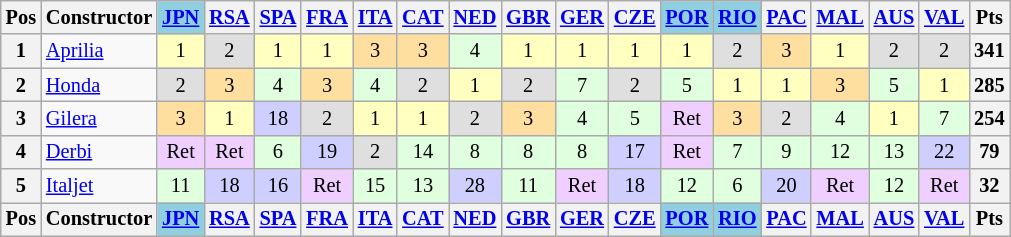<table class="wikitable" style="font-size:85%; text-align:center">
<tr valign="top">
<th valign="middle" scope="col">Pos</th>
<th valign="middle" scope="col">Constructor</th>
<th scope="col" style="background:#8fcfdf"><a href='#'>JPN</a><br></th>
<th scope="col"><a href='#'>RSA</a><br></th>
<th scope="col"><a href='#'>SPA</a><br></th>
<th scope="col"><a href='#'>FRA</a><br></th>
<th scope="col"><a href='#'>ITA</a><br></th>
<th scope="col"><a href='#'>CAT</a><br></th>
<th scope="col"><a href='#'>NED</a><br></th>
<th scope="col"><a href='#'>GBR</a><br></th>
<th scope="col"><a href='#'>GER</a><br></th>
<th scope="col"><a href='#'>CZE</a><br></th>
<th scope="col" style="background:#8fcfdf"><a href='#'>POR</a><br></th>
<th scope="col" style="background:#8fcfdf"><a href='#'>RIO</a><br></th>
<th scope="col"><a href='#'>PAC</a><br></th>
<th scope="col"><a href='#'>MAL</a><br></th>
<th scope="col"><a href='#'>AUS</a><br></th>
<th scope="col"><a href='#'>VAL</a><br></th>
<th valign="middle" scope="col">Pts</th>
</tr>
<tr>
<th>1</th>
<td align="left"> <a href='#'>Aprilia</a></td>
<td style="background:#ffffbf;">1</td>
<td style="background:#dfdfdf;">2</td>
<td style="background:#ffffbf;">1</td>
<td style="background:#ffffbf;">1</td>
<td style="background:#ffdf9f;">3</td>
<td style="background:#ffdf9f;">3</td>
<td style="background:#dfffdf;">4</td>
<td style="background:#ffffbf;">1</td>
<td style="background:#ffffbf;">1</td>
<td style="background:#ffffbf;">1</td>
<td style="background:#ffffbf;">1</td>
<td style="background:#dfdfdf;">2</td>
<td style="background:#ffdf9f;">3</td>
<td style="background:#ffffbf;">1</td>
<td style="background:#dfdfdf;">2</td>
<td style="background:#dfdfdf;">2</td>
<th>341</th>
</tr>
<tr>
<th>2</th>
<td align="left"> <a href='#'>Honda</a></td>
<td style="background:#dfdfdf;">2</td>
<td style="background:#ffdf9f;">3</td>
<td style="background:#dfffdf;">4</td>
<td style="background:#ffdf9f;">3</td>
<td style="background:#dfffdf;">4</td>
<td style="background:#dfdfdf;">2</td>
<td style="background:#ffffbf;">1</td>
<td style="background:#dfdfdf;">2</td>
<td style="background:#dfffdf;">7</td>
<td style="background:#dfdfdf;">2</td>
<td style="background:#dfffdf;">5</td>
<td style="background:#ffffbf;">1</td>
<td style="background:#ffffbf;">1</td>
<td style="background:#ffdf9f;">3</td>
<td style="background:#dfffdf;">5</td>
<td style="background:#ffffbf;">1</td>
<th>285</th>
</tr>
<tr>
<th>3</th>
<td align="left"> <a href='#'>Gilera</a></td>
<td style="background:#ffdf9f;">3</td>
<td style="background:#ffffbf;">1</td>
<td style="background:#cfcfff;">18</td>
<td style="background:#dfdfdf;">2</td>
<td style="background:#ffffbf;">1</td>
<td style="background:#ffffbf;">1</td>
<td style="background:#dfdfdf;">2</td>
<td style="background:#ffdf9f;">3</td>
<td style="background:#dfffdf;">4</td>
<td style="background:#dfffdf;">5</td>
<td style="background:#efcfff;">Ret</td>
<td style="background:#ffdf9f;">3</td>
<td style="background:#dfdfdf;">2</td>
<td style="background:#dfffdf;">4</td>
<td style="background:#ffffbf;">1</td>
<td style="background:#dfffdf;">7</td>
<th>254</th>
</tr>
<tr>
<th>4</th>
<td align="left"> <a href='#'>Derbi</a></td>
<td style="background:#efcfff;">Ret</td>
<td style="background:#efcfff;">Ret</td>
<td style="background:#dfffdf;">6</td>
<td style="background:#cfcfff;">19</td>
<td style="background:#dfdfdf;">2</td>
<td style="background:#dfffdf;">14</td>
<td style="background:#dfffdf;">8</td>
<td style="background:#dfffdf;">8</td>
<td style="background:#dfffdf;">8</td>
<td style="background:#cfcfff;">17</td>
<td style="background:#efcfff;">Ret</td>
<td style="background:#dfffdf;">7</td>
<td style="background:#dfffdf;">9</td>
<td style="background:#dfffdf;">12</td>
<td style="background:#dfffdf;">13</td>
<td style="background:#cfcfff;">22</td>
<th>79</th>
</tr>
<tr>
<th>5</th>
<td align="left"> <a href='#'>Italjet</a></td>
<td style="background:#dfffdf;">11</td>
<td style="background:#cfcfff;">18</td>
<td style="background:#cfcfff;">16</td>
<td style="background:#efcfff;">Ret</td>
<td style="background:#dfffdf;">15</td>
<td style="background:#dfffdf;">13</td>
<td style="background:#cfcfff;">28</td>
<td style="background:#dfffdf;">11</td>
<td style="background:#efcfff;">Ret</td>
<td style="background:#cfcfff;">18</td>
<td style="background:#dfffdf;">12</td>
<td style="background:#dfffdf;">6</td>
<td style="background:#cfcfff;">20</td>
<td style="background:#efcfff;">Ret</td>
<td style="background:#dfffdf;">12</td>
<td style="background:#efcfff;">Ret</td>
<th>32</th>
</tr>
<tr valign="top">
<th valign="middle" scope-"col">Pos</th>
<th valign="middle" scope="col">Constructor</th>
<th scope="col" style="background:#8fcfdf"><a href='#'>JPN</a><br></th>
<th scope="col"><a href='#'>RSA</a><br></th>
<th scope="col"><a href='#'>SPA</a><br></th>
<th scope="col"><a href='#'>FRA</a><br></th>
<th scope="col"><a href='#'>ITA</a><br></th>
<th scope="col"><a href='#'>CAT</a><br></th>
<th scope="col"><a href='#'>NED</a><br></th>
<th scope="col"><a href='#'>GBR</a><br></th>
<th scope="col"><a href='#'>GER</a><br></th>
<th scope="col"><a href='#'>CZE</a><br></th>
<th scope="col" style="background:#8fcfdf"><a href='#'>POR</a><br></th>
<th scope="col" style="background:#8fcfdf"><a href='#'>RIO</a><br></th>
<th scope="col"><a href='#'>PAC</a><br></th>
<th scope="col"><a href='#'>MAL</a><br></th>
<th scope="col"><a href='#'>AUS</a><br></th>
<th scope="col"><a href='#'>VAL</a><br></th>
<th valign="middle" scope="col">Pts</th>
</tr>
</table>
